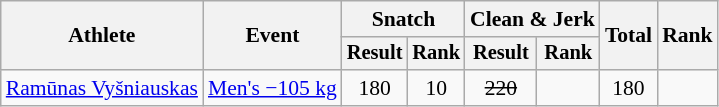<table class="wikitable" style="font-size:90%">
<tr>
<th rowspan="2">Athlete</th>
<th rowspan="2">Event</th>
<th colspan="2">Snatch</th>
<th colspan="2">Clean & Jerk</th>
<th rowspan="2">Total</th>
<th rowspan="2">Rank</th>
</tr>
<tr style="font-size:95%">
<th>Result</th>
<th>Rank</th>
<th>Result</th>
<th>Rank</th>
</tr>
<tr align=center>
<td align=left><a href='#'>Ramūnas Vyšniauskas</a></td>
<td align=left><a href='#'>Men's −105 kg</a></td>
<td>180</td>
<td>10</td>
<td><s>220</s></td>
<td></td>
<td>180</td>
<td></td>
</tr>
</table>
